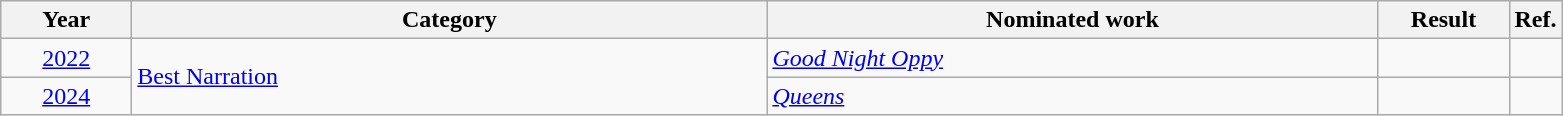<table class=wikitable>
<tr>
<th scope="col" style="width:5em;">Year</th>
<th scope="col" style="width:26em;">Category</th>
<th scope="col" style="width:25em;">Nominated work</th>
<th scope="col" style="width:5em;">Result</th>
<th>Ref.</th>
</tr>
<tr>
<td style="text-align:center;"><a href='#'>2022</a></td>
<td rowspan="2"><a href='#'>Best Narration</a></td>
<td><em><a href='#'>Good Night Oppy</a></em></td>
<td></td>
<td></td>
</tr>
<tr>
<td style="text-align:center;"><a href='#'>2024</a></td>
<td><em><a href='#'>Queens</a></em></td>
<td></td>
<td></td>
</tr>
</table>
